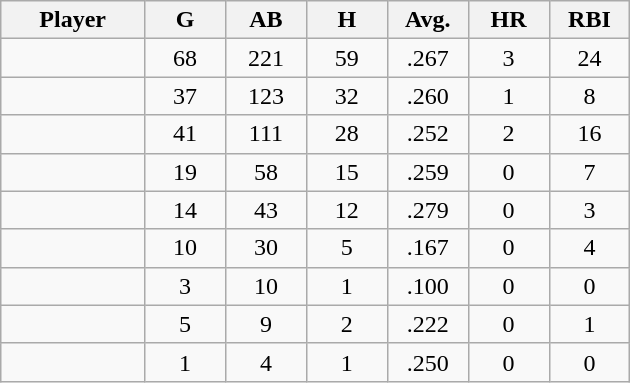<table class="wikitable sortable">
<tr>
<th bgcolor="#DDDDFF" width="16%">Player</th>
<th bgcolor="#DDDDFF" width="9%">G</th>
<th bgcolor="#DDDDFF" width="9%">AB</th>
<th bgcolor="#DDDDFF" width="9%">H</th>
<th bgcolor="#DDDDFF" width="9%">Avg.</th>
<th bgcolor="#DDDDFF" width="9%">HR</th>
<th bgcolor="#DDDDFF" width="9%">RBI</th>
</tr>
<tr align="center">
<td></td>
<td>68</td>
<td>221</td>
<td>59</td>
<td>.267</td>
<td>3</td>
<td>24</td>
</tr>
<tr align="center">
<td></td>
<td>37</td>
<td>123</td>
<td>32</td>
<td>.260</td>
<td>1</td>
<td>8</td>
</tr>
<tr align="center">
<td></td>
<td>41</td>
<td>111</td>
<td>28</td>
<td>.252</td>
<td>2</td>
<td>16</td>
</tr>
<tr align="center">
<td></td>
<td>19</td>
<td>58</td>
<td>15</td>
<td>.259</td>
<td>0</td>
<td>7</td>
</tr>
<tr align="center">
<td></td>
<td>14</td>
<td>43</td>
<td>12</td>
<td>.279</td>
<td>0</td>
<td>3</td>
</tr>
<tr align="center">
<td></td>
<td>10</td>
<td>30</td>
<td>5</td>
<td>.167</td>
<td>0</td>
<td>4</td>
</tr>
<tr align="center">
<td></td>
<td>3</td>
<td>10</td>
<td>1</td>
<td>.100</td>
<td>0</td>
<td>0</td>
</tr>
<tr align="center">
<td></td>
<td>5</td>
<td>9</td>
<td>2</td>
<td>.222</td>
<td>0</td>
<td>1</td>
</tr>
<tr align="center">
<td></td>
<td>1</td>
<td>4</td>
<td>1</td>
<td>.250</td>
<td>0</td>
<td>0</td>
</tr>
</table>
